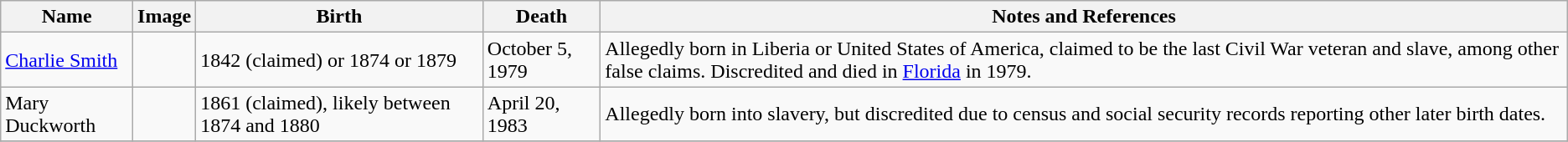<table class="wikitable sortable">
<tr>
<th>Name</th>
<th class="unsortable" scope="col">Image</th>
<th>Birth</th>
<th>Death</th>
<th>Notes and References</th>
</tr>
<tr>
<td><a href='#'>Charlie Smith</a></td>
<td></td>
<td>1842 (claimed) or 1874 or 1879</td>
<td>October 5, 1979</td>
<td>Allegedly born in Liberia or United States of America, claimed to be the last Civil War veteran and slave, among other false claims. Discredited and died in <a href='#'>Florida</a> in 1979.</td>
</tr>
<tr>
<td>Mary Duckworth</td>
<td></td>
<td>1861 (claimed), likely between 1874 and 1880</td>
<td>April 20, 1983</td>
<td>Allegedly born into slavery, but discredited due to census and social security records reporting other later birth dates.</td>
</tr>
<tr>
</tr>
</table>
